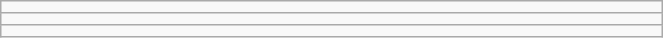<table class="wikitable" style=" text-align:center; font-size:110%;" width="35%">
<tr>
<td></td>
</tr>
<tr>
<td></td>
</tr>
<tr>
<td></td>
</tr>
</table>
